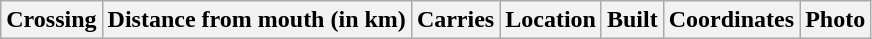<table class=wikitable>
<tr>
<th>Crossing</th>
<th>Distance from mouth (in km)</th>
<th>Carries</th>
<th>Location</th>
<th>Built</th>
<th>Coordinates</th>
<th>Photo<br>





</th>
</tr>
</table>
